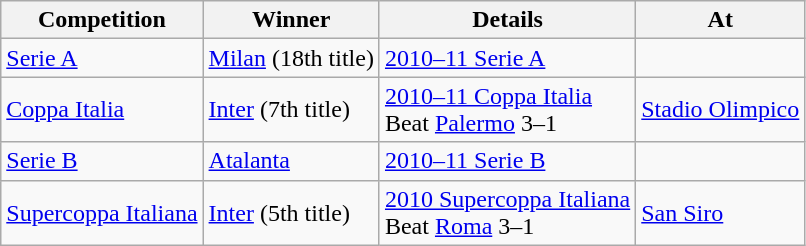<table class="wikitable">
<tr>
<th>Competition</th>
<th>Winner</th>
<th>Details</th>
<th>At</th>
</tr>
<tr>
<td><a href='#'>Serie A</a></td>
<td><a href='#'>Milan</a> (18th title)</td>
<td><a href='#'>2010–11 Serie A</a></td>
<td></td>
</tr>
<tr>
<td><a href='#'>Coppa Italia</a></td>
<td><a href='#'>Inter</a> (7th title)</td>
<td><a href='#'>2010–11 Coppa Italia</a><br>Beat <a href='#'>Palermo</a> 3–1</td>
<td><a href='#'>Stadio Olimpico</a></td>
</tr>
<tr>
<td><a href='#'>Serie B</a></td>
<td><a href='#'>Atalanta</a></td>
<td><a href='#'>2010–11 Serie B</a></td>
<td></td>
</tr>
<tr>
<td><a href='#'>Supercoppa Italiana</a></td>
<td><a href='#'>Inter</a> (5th title)</td>
<td><a href='#'>2010 Supercoppa Italiana</a><br>Beat <a href='#'>Roma</a> 3–1</td>
<td><a href='#'>San Siro</a></td>
</tr>
</table>
